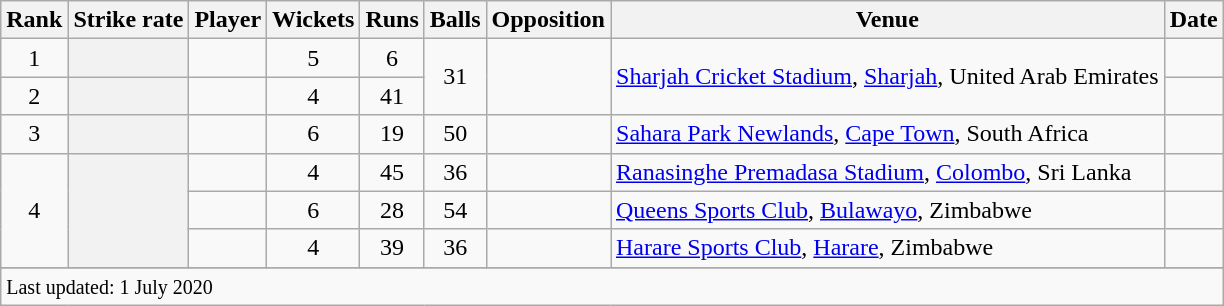<table class="wikitable plainrowheaders sortable">
<tr>
<th scope=col>Rank</th>
<th scope=col>Strike rate</th>
<th scope=col>Player</th>
<th scope=col>Wickets</th>
<th scope=col>Runs</th>
<th scope=col>Balls</th>
<th scope=col>Opposition</th>
<th scope=col>Venue</th>
<th scope=col>Date</th>
</tr>
<tr>
<td style="text-align:center">1</td>
<th scope=row style=text-align:center;></th>
<td></td>
<td style="text-align:center">5</td>
<td style="text-align:center">6</td>
<td style="text-align:center" rowspan=2>31</td>
<td rowspan=2></td>
<td rowspan=2><a href='#'>Sharjah Cricket Stadium</a>, <a href='#'>Sharjah</a>, United Arab Emirates</td>
<td></td>
</tr>
<tr>
<td style="text-align:center">2</td>
<th scope=row style=text-align:center;></th>
<td></td>
<td style="text-align:center">4</td>
<td style="text-align:center">41</td>
<td></td>
</tr>
<tr>
<td style="text-align:center">3</td>
<th scope=row style=text-align:center;></th>
<td></td>
<td style="text-align:center">6</td>
<td style="text-align:center">19</td>
<td style="text-align:center">50</td>
<td></td>
<td><a href='#'>Sahara Park Newlands</a>, <a href='#'>Cape Town</a>, South Africa</td>
<td></td>
</tr>
<tr>
<td style="text-align:center" rowspan=3>4</td>
<th scope=row style=text-align:center; rowspan=3></th>
<td></td>
<td style="text-align:center">4</td>
<td style="text-align:center">45</td>
<td style="text-align:center">36</td>
<td></td>
<td><a href='#'>Ranasinghe Premadasa Stadium</a>, <a href='#'>Colombo</a>, Sri Lanka</td>
<td></td>
</tr>
<tr>
<td></td>
<td style="text-align:center">6</td>
<td style="text-align:center">28</td>
<td style="text-align:center">54</td>
<td></td>
<td><a href='#'>Queens Sports Club</a>, <a href='#'>Bulawayo</a>, Zimbabwe</td>
<td></td>
</tr>
<tr>
<td></td>
<td style="text-align:center">4</td>
<td style="text-align:center">39</td>
<td style="text-align:center">36</td>
<td></td>
<td><a href='#'>Harare Sports Club</a>, <a href='#'>Harare</a>, Zimbabwe</td>
<td></td>
</tr>
<tr>
</tr>
<tr class=sortbottom>
<td colspan=9><small>Last updated: 1 July 2020</small></td>
</tr>
</table>
